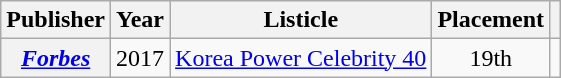<table class="wikitable plainrowheaders sortable">
<tr>
<th scope="col">Publisher</th>
<th scope="col">Year</th>
<th scope="col">Listicle</th>
<th scope="col">Placement</th>
<th scope="col" class="unsortable"></th>
</tr>
<tr>
<th scope="row"><em><a href='#'>Forbes</a></em></th>
<td>2017</td>
<td><a href='#'>Korea Power Celebrity 40</a></td>
<td style="text-align:center">19th</td>
<td style="text-align:center"></td>
</tr>
</table>
